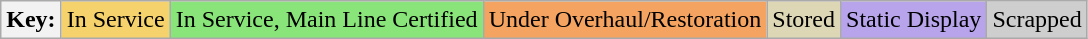<table class="wikitable">
<tr>
<th>Key:</th>
<td bgcolor=#F5D26C>In Service</td>
<td bgcolor=#89E579>In Service, Main Line Certified</td>
<td bgcolor=#f4a460>Under Overhaul/Restoration</td>
<td bgcolor=#DED7B6>Stored</td>
<td bgcolor=#B7A4EB>Static Display</td>
<td bgcolor=#cecece>Scrapped</td>
</tr>
</table>
